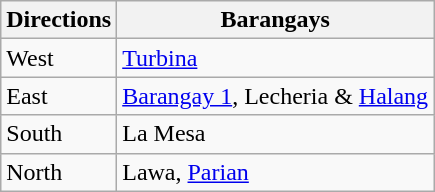<table class="wikitable">
<tr>
<th>Directions</th>
<th>Barangays</th>
</tr>
<tr>
<td>West</td>
<td><a href='#'>Turbina</a></td>
</tr>
<tr>
<td>East</td>
<td><a href='#'>Barangay 1</a>, Lecheria & <a href='#'>Halang</a></td>
</tr>
<tr>
<td>South</td>
<td>La Mesa</td>
</tr>
<tr>
<td>North</td>
<td>Lawa, <a href='#'>Parian</a></td>
</tr>
</table>
